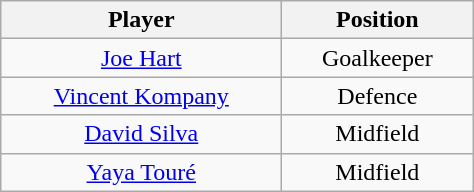<table class="wikitable">
<tr>
<th style="width:180px;">Player</th>
<th style="width:120px;">Position</th>
</tr>
<tr>
<td style="text-align:center;"> <a href='#'>Joe Hart</a></td>
<td style="text-align:center;">Goalkeeper</td>
</tr>
<tr>
<td style="text-align:center;"> <a href='#'>Vincent Kompany</a></td>
<td style="text-align:center;">Defence</td>
</tr>
<tr>
<td style="text-align:center;"> <a href='#'>David Silva</a></td>
<td style="text-align:center;">Midfield</td>
</tr>
<tr>
<td style="text-align:center;"> <a href='#'>Yaya Touré</a></td>
<td style="text-align:center;">Midfield</td>
</tr>
</table>
